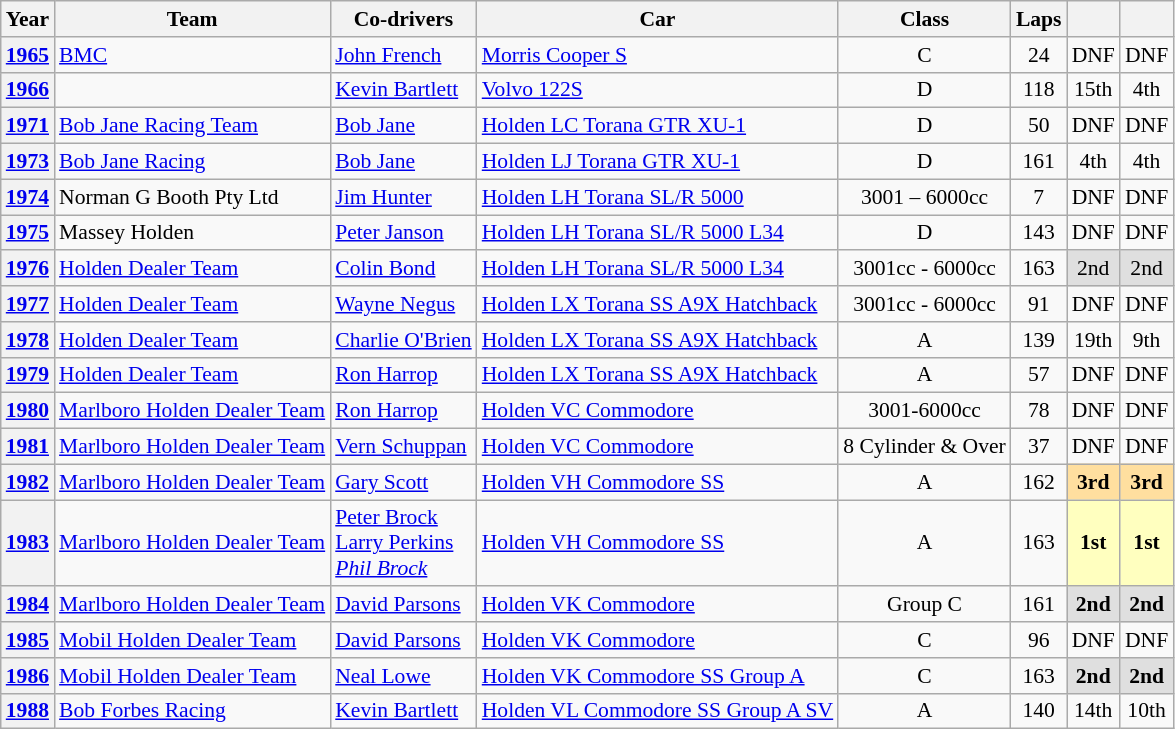<table class="wikitable" style="text-align:center; font-size:90%">
<tr>
<th>Year</th>
<th>Team</th>
<th>Co-drivers</th>
<th>Car</th>
<th>Class</th>
<th>Laps</th>
<th></th>
<th></th>
</tr>
<tr>
<th><a href='#'>1965</a></th>
<td align="left"> <a href='#'>BMC</a></td>
<td align="left"> <a href='#'>John French</a></td>
<td align="left"><a href='#'>Morris Cooper S</a></td>
<td>C</td>
<td>24</td>
<td>DNF</td>
<td>DNF</td>
</tr>
<tr>
<th><a href='#'>1966</a></th>
<td align="left"></td>
<td align="left"> <a href='#'>Kevin Bartlett</a></td>
<td align="left"><a href='#'>Volvo 122S</a></td>
<td>D</td>
<td>118</td>
<td>15th</td>
<td>4th</td>
</tr>
<tr>
<th><a href='#'>1971</a></th>
<td align="left"> <a href='#'>Bob Jane Racing Team</a></td>
<td align="left"> <a href='#'>Bob Jane</a></td>
<td align="left"><a href='#'>Holden LC Torana GTR XU-1</a></td>
<td>D</td>
<td>50</td>
<td>DNF</td>
<td>DNF</td>
</tr>
<tr>
<th><a href='#'>1973</a></th>
<td align="left"> <a href='#'>Bob Jane Racing</a></td>
<td align="left"> <a href='#'>Bob Jane</a></td>
<td align="left"><a href='#'>Holden LJ Torana GTR XU-1</a></td>
<td>D</td>
<td>161</td>
<td>4th</td>
<td>4th</td>
</tr>
<tr>
<th><a href='#'>1974</a></th>
<td align="left"> Norman G Booth Pty Ltd</td>
<td align="left"> <a href='#'>Jim Hunter</a></td>
<td align="left"><a href='#'>Holden LH Torana SL/R 5000</a></td>
<td>3001 – 6000cc</td>
<td>7</td>
<td>DNF</td>
<td>DNF</td>
</tr>
<tr>
<th><a href='#'>1975</a></th>
<td align="left"> Massey Holden</td>
<td align="left"> <a href='#'>Peter Janson</a></td>
<td align="left"><a href='#'>Holden LH Torana SL/R 5000 L34</a></td>
<td>D</td>
<td>143</td>
<td>DNF</td>
<td>DNF</td>
</tr>
<tr>
<th><a href='#'>1976</a></th>
<td align="left"> <a href='#'>Holden Dealer Team</a></td>
<td align="left"> <a href='#'>Colin Bond</a></td>
<td align="left"><a href='#'>Holden LH Torana SL/R 5000 L34</a></td>
<td>3001cc - 6000cc</td>
<td>163</td>
<td style="background:#dfdfdf;">2nd</td>
<td style="background:#dfdfdf;">2nd</td>
</tr>
<tr>
<th><a href='#'>1977</a></th>
<td align="left"> <a href='#'>Holden Dealer Team</a></td>
<td align="left"> <a href='#'>Wayne Negus</a></td>
<td align="left"><a href='#'>Holden LX Torana SS A9X Hatchback</a></td>
<td>3001cc - 6000cc</td>
<td>91</td>
<td>DNF</td>
<td>DNF</td>
</tr>
<tr>
<th><a href='#'>1978</a></th>
<td align="left"> <a href='#'>Holden Dealer Team</a></td>
<td align="left"> <a href='#'>Charlie O'Brien</a></td>
<td align="left"><a href='#'>Holden LX Torana SS A9X Hatchback</a></td>
<td>A</td>
<td>139</td>
<td>19th</td>
<td>9th</td>
</tr>
<tr>
<th><a href='#'>1979</a></th>
<td align="left"> <a href='#'>Holden Dealer Team</a></td>
<td align="left"> <a href='#'>Ron Harrop</a></td>
<td align="left"><a href='#'>Holden LX Torana SS A9X Hatchback</a></td>
<td>A</td>
<td>57</td>
<td>DNF</td>
<td>DNF</td>
</tr>
<tr>
<th><a href='#'>1980</a></th>
<td align="left"> <a href='#'>Marlboro Holden Dealer Team</a></td>
<td align="left"> <a href='#'>Ron Harrop</a></td>
<td align="left"><a href='#'>Holden VC Commodore</a></td>
<td>3001-6000cc</td>
<td>78</td>
<td>DNF</td>
<td>DNF</td>
</tr>
<tr>
<th><a href='#'>1981</a></th>
<td align="left"> <a href='#'>Marlboro Holden Dealer Team</a></td>
<td align="left"> <a href='#'>Vern Schuppan</a></td>
<td align="left"><a href='#'>Holden VC Commodore</a></td>
<td>8 Cylinder & Over</td>
<td>37</td>
<td>DNF</td>
<td>DNF</td>
</tr>
<tr>
<th><a href='#'>1982</a></th>
<td align="left"> <a href='#'>Marlboro Holden Dealer Team</a></td>
<td align="left"> <a href='#'>Gary Scott</a></td>
<td align="left"><a href='#'>Holden VH Commodore SS</a></td>
<td>A</td>
<td>162</td>
<td style="background:#ffdf9f;"><strong>3rd</strong></td>
<td style="background:#ffdf9f;"><strong>3rd</strong></td>
</tr>
<tr>
<th><a href='#'>1983</a></th>
<td align="left"> <a href='#'>Marlboro Holden Dealer Team</a></td>
<td align="left"> <a href='#'>Peter Brock</a><br> <a href='#'>Larry Perkins</a><br> <em><a href='#'>Phil Brock</a></em></td>
<td align="left"><a href='#'>Holden VH Commodore SS</a></td>
<td>A</td>
<td>163</td>
<td style="background:#ffffbf;"><strong>1st</strong></td>
<td style="background:#ffffbf;"><strong>1st</strong></td>
</tr>
<tr>
<th><a href='#'>1984</a></th>
<td align="left"> <a href='#'>Marlboro Holden Dealer Team</a></td>
<td align="left"> <a href='#'>David Parsons</a></td>
<td align="left"><a href='#'>Holden VK Commodore</a></td>
<td>Group C</td>
<td>161</td>
<td style="background:#dfdfdf;"><strong>2nd</strong></td>
<td style="background:#dfdfdf;"><strong>2nd</strong></td>
</tr>
<tr>
<th><a href='#'>1985</a></th>
<td align="left"> <a href='#'>Mobil Holden Dealer Team</a></td>
<td align="left"> <a href='#'>David Parsons</a></td>
<td align="left"><a href='#'>Holden VK Commodore</a></td>
<td>C</td>
<td>96</td>
<td>DNF</td>
<td>DNF</td>
</tr>
<tr>
<th><a href='#'>1986</a></th>
<td align="left"> <a href='#'>Mobil Holden Dealer Team</a></td>
<td align="left"> <a href='#'>Neal Lowe</a></td>
<td align="left"><a href='#'>Holden VK Commodore SS Group A</a></td>
<td>C</td>
<td>163</td>
<td style="background:#dfdfdf;"><strong>2nd</strong></td>
<td style="background:#dfdfdf;"><strong>2nd</strong></td>
</tr>
<tr>
<th><a href='#'>1988</a></th>
<td align="left"> <a href='#'>Bob Forbes Racing</a></td>
<td align="left"> <a href='#'>Kevin Bartlett</a></td>
<td align="left"><a href='#'>Holden VL Commodore SS Group A SV</a></td>
<td>A</td>
<td>140</td>
<td>14th</td>
<td>10th</td>
</tr>
</table>
